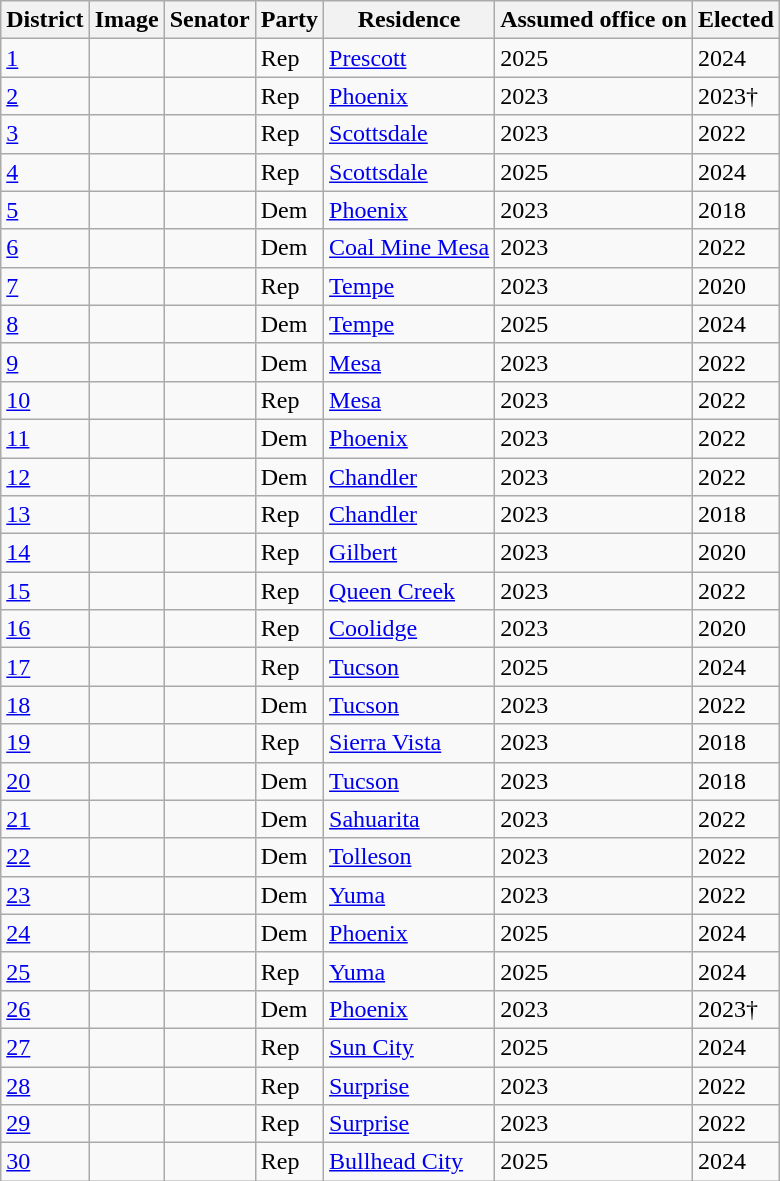<table class="wikitable sortable">
<tr>
<th>District</th>
<th>Image</th>
<th>Senator</th>
<th>Party</th>
<th>Residence</th>
<th>Assumed office on</th>
<th>Elected</th>
</tr>
<tr>
<td><a href='#'>1</a></td>
<td></td>
<td></td>
<td>Rep</td>
<td><a href='#'>Prescott</a></td>
<td>2025</td>
<td>2024</td>
</tr>
<tr>
<td><a href='#'>2</a></td>
<td></td>
<td></td>
<td>Rep</td>
<td><a href='#'>Phoenix</a></td>
<td>2023</td>
<td>2023†</td>
</tr>
<tr>
<td><a href='#'>3</a></td>
<td></td>
<td></td>
<td>Rep</td>
<td><a href='#'>Scottsdale</a></td>
<td>2023</td>
<td>2022</td>
</tr>
<tr>
<td><a href='#'>4</a></td>
<td></td>
<td></td>
<td>Rep</td>
<td><a href='#'>Scottsdale</a></td>
<td>2025</td>
<td>2024</td>
</tr>
<tr>
<td><a href='#'>5</a></td>
<td></td>
<td></td>
<td>Dem</td>
<td><a href='#'>Phoenix</a></td>
<td>2023</td>
<td>2018</td>
</tr>
<tr>
<td><a href='#'>6</a></td>
<td></td>
<td></td>
<td>Dem</td>
<td><a href='#'>Coal Mine Mesa</a></td>
<td>2023</td>
<td>2022</td>
</tr>
<tr>
<td><a href='#'>7</a></td>
<td></td>
<td></td>
<td>Rep</td>
<td><a href='#'>Tempe</a></td>
<td>2023</td>
<td>2020</td>
</tr>
<tr>
<td><a href='#'>8</a></td>
<td></td>
<td></td>
<td>Dem</td>
<td><a href='#'>Tempe</a></td>
<td>2025</td>
<td>2024</td>
</tr>
<tr>
<td><a href='#'>9</a></td>
<td></td>
<td></td>
<td>Dem</td>
<td><a href='#'>Mesa</a></td>
<td>2023</td>
<td>2022</td>
</tr>
<tr>
<td><a href='#'>10</a></td>
<td></td>
<td></td>
<td>Rep</td>
<td><a href='#'>Mesa</a></td>
<td>2023</td>
<td>2022</td>
</tr>
<tr>
<td><a href='#'>11</a></td>
<td></td>
<td></td>
<td>Dem</td>
<td><a href='#'>Phoenix</a></td>
<td>2023</td>
<td>2022</td>
</tr>
<tr>
<td><a href='#'>12</a></td>
<td></td>
<td></td>
<td>Dem</td>
<td><a href='#'>Chandler</a></td>
<td>2023</td>
<td>2022</td>
</tr>
<tr>
<td><a href='#'>13</a></td>
<td></td>
<td></td>
<td>Rep</td>
<td><a href='#'>Chandler</a></td>
<td>2023</td>
<td>2018</td>
</tr>
<tr>
<td><a href='#'>14</a></td>
<td></td>
<td></td>
<td>Rep</td>
<td><a href='#'>Gilbert</a></td>
<td>2023</td>
<td>2020</td>
</tr>
<tr>
<td><a href='#'>15</a></td>
<td></td>
<td></td>
<td>Rep</td>
<td><a href='#'>Queen Creek</a></td>
<td>2023</td>
<td>2022</td>
</tr>
<tr>
<td><a href='#'>16</a></td>
<td></td>
<td></td>
<td>Rep</td>
<td><a href='#'>Coolidge</a></td>
<td>2023</td>
<td>2020</td>
</tr>
<tr>
<td><a href='#'>17</a></td>
<td></td>
<td></td>
<td>Rep</td>
<td><a href='#'>Tucson</a></td>
<td>2025</td>
<td>2024</td>
</tr>
<tr>
<td><a href='#'>18</a></td>
<td></td>
<td></td>
<td>Dem</td>
<td><a href='#'>Tucson</a></td>
<td>2023</td>
<td>2022</td>
</tr>
<tr>
<td><a href='#'>19</a></td>
<td></td>
<td></td>
<td>Rep</td>
<td><a href='#'>Sierra Vista</a></td>
<td>2023</td>
<td>2018</td>
</tr>
<tr>
<td><a href='#'>20</a></td>
<td></td>
<td></td>
<td>Dem</td>
<td><a href='#'>Tucson</a></td>
<td>2023</td>
<td>2018</td>
</tr>
<tr>
<td><a href='#'>21</a></td>
<td></td>
<td></td>
<td>Dem</td>
<td><a href='#'>Sahuarita</a></td>
<td>2023</td>
<td>2022</td>
</tr>
<tr>
<td><a href='#'>22</a></td>
<td></td>
<td></td>
<td>Dem</td>
<td><a href='#'>Tolleson</a></td>
<td>2023</td>
<td>2022</td>
</tr>
<tr>
<td><a href='#'>23</a></td>
<td></td>
<td></td>
<td>Dem</td>
<td><a href='#'>Yuma</a></td>
<td>2023</td>
<td>2022</td>
</tr>
<tr>
<td><a href='#'>24</a></td>
<td></td>
<td></td>
<td>Dem</td>
<td><a href='#'>Phoenix</a></td>
<td>2025</td>
<td>2024</td>
</tr>
<tr>
<td><a href='#'>25</a></td>
<td></td>
<td></td>
<td>Rep</td>
<td><a href='#'>Yuma</a></td>
<td>2025</td>
<td>2024</td>
</tr>
<tr>
<td><a href='#'>26</a></td>
<td></td>
<td></td>
<td>Dem</td>
<td><a href='#'>Phoenix</a></td>
<td>2023</td>
<td>2023†</td>
</tr>
<tr>
<td><a href='#'>27</a></td>
<td></td>
<td></td>
<td>Rep</td>
<td><a href='#'>Sun City</a></td>
<td>2025</td>
<td>2024</td>
</tr>
<tr>
<td><a href='#'>28</a></td>
<td></td>
<td></td>
<td>Rep</td>
<td><a href='#'>Surprise</a></td>
<td>2023</td>
<td>2022</td>
</tr>
<tr>
<td><a href='#'>29</a></td>
<td></td>
<td></td>
<td>Rep</td>
<td><a href='#'>Surprise</a></td>
<td>2023</td>
<td>2022</td>
</tr>
<tr>
<td><a href='#'>30</a></td>
<td></td>
<td></td>
<td>Rep</td>
<td><a href='#'>Bullhead City</a></td>
<td>2025</td>
<td>2024</td>
</tr>
</table>
